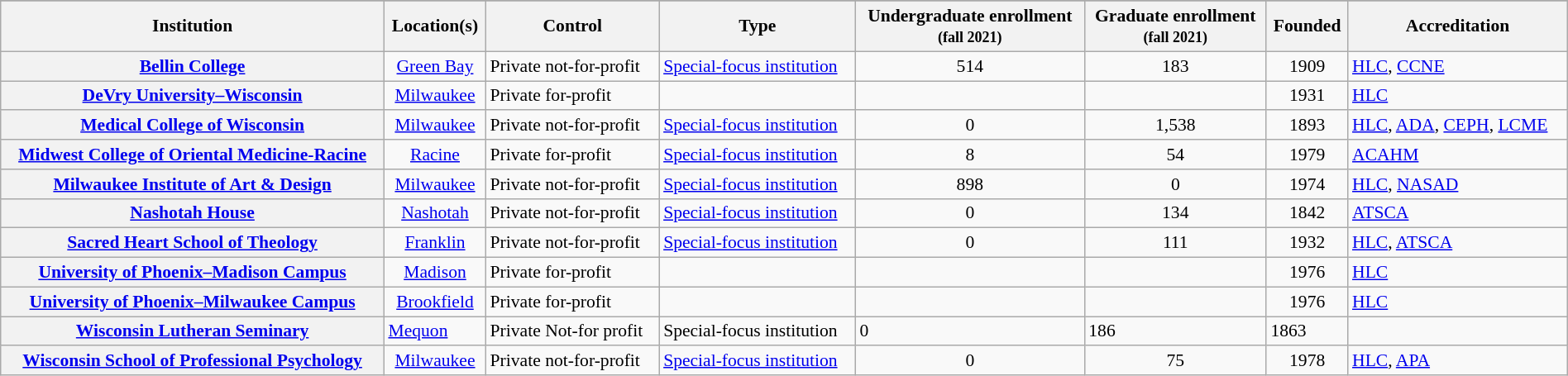<table class="wikitable sortable plainrowheaders" style="text-align:left; width:100%; font-size:90%">
<tr>
</tr>
<tr>
<th scope="col">Institution</th>
<th scope="col">Location(s)</th>
<th scope="col">Control</th>
<th scope="col">Type</th>
<th scope="col">Undergraduate enrollment<br><small>(fall 2021)</small></th>
<th scope="col">Graduate enrollment<br><small>(fall 2021)</small></th>
<th scope="col">Founded</th>
<th scope="col">Accreditation</th>
</tr>
<tr>
<th scope="row"><a href='#'>Bellin College</a></th>
<td align="center"><a href='#'>Green Bay</a></td>
<td>Private not-for-profit</td>
<td><a href='#'>Special-focus institution</a></td>
<td align="center">514</td>
<td align="center">183</td>
<td align="center">1909</td>
<td><a href='#'>HLC</a>, <a href='#'>CCNE</a></td>
</tr>
<tr>
<th scope="row"><a href='#'>DeVry University–Wisconsin</a></th>
<td align="center"><a href='#'>Milwaukee</a></td>
<td>Private for-profit</td>
<td></td>
<td align="center"></td>
<td align="center"></td>
<td align="center">1931</td>
<td><a href='#'>HLC</a></td>
</tr>
<tr>
<th scope="row"><a href='#'>Medical College of Wisconsin</a></th>
<td align="center"><a href='#'>Milwaukee</a></td>
<td>Private not-for-profit</td>
<td><a href='#'>Special-focus institution</a></td>
<td align="center">0</td>
<td align="center">1,538</td>
<td align="center">1893</td>
<td><a href='#'>HLC</a>, <a href='#'>ADA</a>, <a href='#'>CEPH</a>, <a href='#'>LCME</a></td>
</tr>
<tr>
<th scope="row"><a href='#'>Midwest College of Oriental Medicine-Racine</a></th>
<td align="center"><a href='#'>Racine</a></td>
<td>Private for-profit</td>
<td><a href='#'>Special-focus institution</a></td>
<td align="center">8</td>
<td align="center">54</td>
<td align="center">1979</td>
<td><a href='#'>ACAHM</a></td>
</tr>
<tr>
<th scope="row"><a href='#'>Milwaukee Institute of Art & Design</a></th>
<td align="center"><a href='#'>Milwaukee</a></td>
<td>Private not-for-profit</td>
<td><a href='#'>Special-focus institution</a></td>
<td align="center">898</td>
<td align="center">0</td>
<td align="center">1974</td>
<td><a href='#'>HLC</a>, <a href='#'>NASAD</a></td>
</tr>
<tr>
<th scope="row"><a href='#'>Nashotah House</a></th>
<td align="center"><a href='#'>Nashotah</a></td>
<td>Private not-for-profit</td>
<td><a href='#'>Special-focus institution</a></td>
<td align="center">0</td>
<td align="center">134</td>
<td align="center">1842</td>
<td><a href='#'>ATSCA</a></td>
</tr>
<tr>
<th scope="row"><a href='#'>Sacred Heart School of Theology</a></th>
<td align="center"><a href='#'>Franklin</a></td>
<td>Private not-for-profit</td>
<td><a href='#'>Special-focus institution</a></td>
<td align="center">0</td>
<td align="center">111</td>
<td align="center">1932</td>
<td><a href='#'>HLC</a>, <a href='#'>ATSCA</a></td>
</tr>
<tr>
<th scope="row"><a href='#'>University of Phoenix–Madison Campus</a></th>
<td align="center"><a href='#'>Madison</a></td>
<td>Private for-profit</td>
<td></td>
<td align="center"></td>
<td align="center"></td>
<td align="center">1976</td>
<td><a href='#'>HLC</a></td>
</tr>
<tr>
<th scope="row"><a href='#'>University of Phoenix–Milwaukee Campus</a></th>
<td align="center"><a href='#'>Brookfield</a></td>
<td>Private for-profit</td>
<td></td>
<td align="center"></td>
<td align="center"></td>
<td align="center">1976</td>
<td><a href='#'>HLC</a></td>
</tr>
<tr>
<th><a href='#'>Wisconsin Lutheran Seminary</a></th>
<td><a href='#'>Mequon</a></td>
<td>Private Not-for profit</td>
<td>Special-focus institution</td>
<td>0</td>
<td>186</td>
<td>1863</td>
<td></td>
</tr>
<tr>
<th scope="row"><a href='#'>Wisconsin School of Professional Psychology</a></th>
<td align="center"><a href='#'>Milwaukee</a></td>
<td>Private not-for-profit</td>
<td><a href='#'>Special-focus institution</a></td>
<td align="center">0</td>
<td align="center">75</td>
<td align="center">1978</td>
<td><a href='#'>HLC</a>, <a href='#'>APA</a></td>
</tr>
</table>
